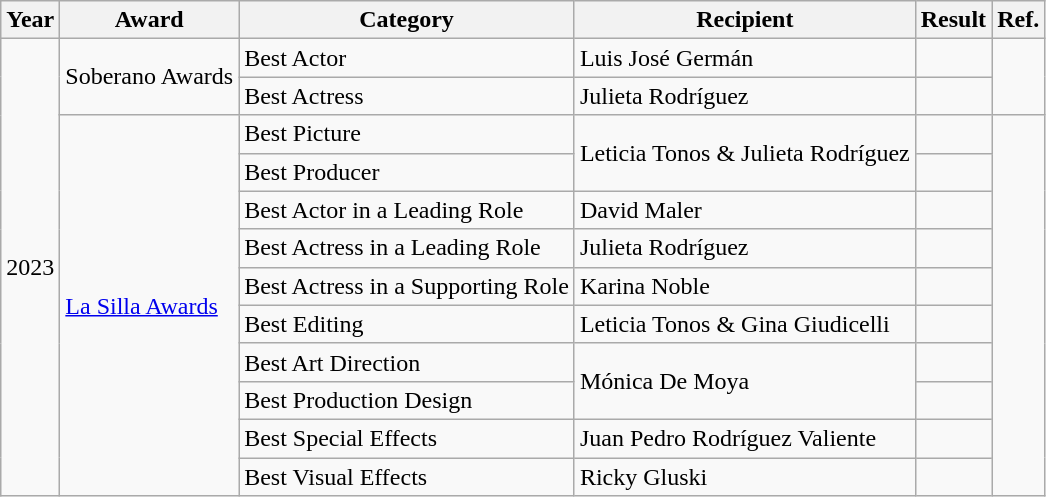<table class="wikitable">
<tr>
<th>Year</th>
<th>Award</th>
<th>Category</th>
<th>Recipient</th>
<th>Result</th>
<th>Ref.</th>
</tr>
<tr>
<td rowspan="12">2023</td>
<td rowspan="2">Soberano Awards</td>
<td>Best Actor</td>
<td>Luis José Germán</td>
<td></td>
<td rowspan="2"></td>
</tr>
<tr>
<td>Best Actress</td>
<td>Julieta Rodríguez</td>
<td></td>
</tr>
<tr>
<td rowspan="10"><a href='#'>La Silla Awards</a></td>
<td>Best Picture</td>
<td rowspan="2">Leticia Tonos & Julieta Rodríguez</td>
<td></td>
<td rowspan="10"></td>
</tr>
<tr>
<td>Best Producer</td>
<td></td>
</tr>
<tr>
<td>Best Actor in a Leading Role</td>
<td>David Maler</td>
<td></td>
</tr>
<tr>
<td>Best Actress in a Leading Role</td>
<td>Julieta Rodríguez</td>
<td></td>
</tr>
<tr>
<td>Best Actress in a Supporting Role</td>
<td>Karina Noble</td>
<td></td>
</tr>
<tr>
<td>Best Editing</td>
<td>Leticia Tonos & Gina Giudicelli</td>
<td></td>
</tr>
<tr>
<td>Best Art Direction</td>
<td rowspan="2">Mónica De Moya</td>
<td></td>
</tr>
<tr>
<td>Best Production Design</td>
<td></td>
</tr>
<tr>
<td>Best Special Effects</td>
<td>Juan Pedro Rodríguez Valiente</td>
<td></td>
</tr>
<tr>
<td>Best Visual Effects</td>
<td>Ricky Gluski</td>
<td></td>
</tr>
</table>
